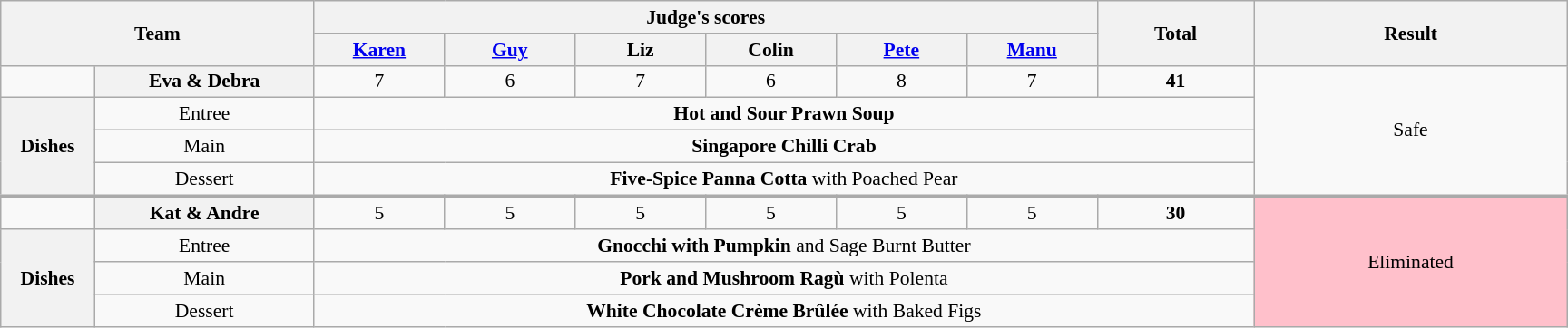<table class="wikitable plainrowheaders" style="margin:1em auto; text-align:center; font-size:90%; width:80em;">
<tr>
<th rowspan="2" style="width:20%;" colspan="2">Team</th>
<th colspan="6" style="width:50%;">Judge's scores</th>
<th rowspan="2" style="width:10%;">Total<br></th>
<th rowspan="2" style="width:20%;">Result</th>
</tr>
<tr>
<th style="width:50px;"><a href='#'>Karen</a></th>
<th style="width:50px;"><a href='#'>Guy</a></th>
<th style="width:50px;">Liz</th>
<th style="width:50px;">Colin</th>
<th style="width:50px;"><a href='#'>Pete</a></th>
<th style="width:50px;"><a href='#'>Manu</a></th>
</tr>
<tr>
<td></td>
<th style="width:14%">Eva & Debra</th>
<td>7</td>
<td>6</td>
<td>7</td>
<td>6</td>
<td>8</td>
<td>7</td>
<td><strong>41</strong></td>
<td rowspan="4">Safe</td>
</tr>
<tr>
<th rowspan="3">Dishes</th>
<td>Entree</td>
<td colspan="7"><strong>Hot and Sour Prawn Soup</strong></td>
</tr>
<tr>
<td>Main</td>
<td colspan="7"><strong>Singapore Chilli Crab</strong></td>
</tr>
<tr>
<td>Dessert</td>
<td colspan="7"><strong>Five-Spice Panna Cotta</strong> with Poached Pear</td>
</tr>
<tr style="border-top:3px solid #aaa;">
<td></td>
<th>Kat & Andre</th>
<td>5</td>
<td>5</td>
<td>5</td>
<td>5</td>
<td>5</td>
<td>5</td>
<td><strong>30</strong></td>
<td rowspan="4" bgcolor="pink">Eliminated</td>
</tr>
<tr>
<th rowspan="3">Dishes</th>
<td>Entree</td>
<td colspan="7"><strong>Gnocchi with Pumpkin</strong> and Sage Burnt Butter</td>
</tr>
<tr>
<td>Main</td>
<td colspan="7"><strong>Pork and Mushroom Ragù</strong> with Polenta</td>
</tr>
<tr>
<td>Dessert</td>
<td colspan="7"><strong>White Chocolate Crème Brûlée</strong> with Baked Figs</td>
</tr>
</table>
